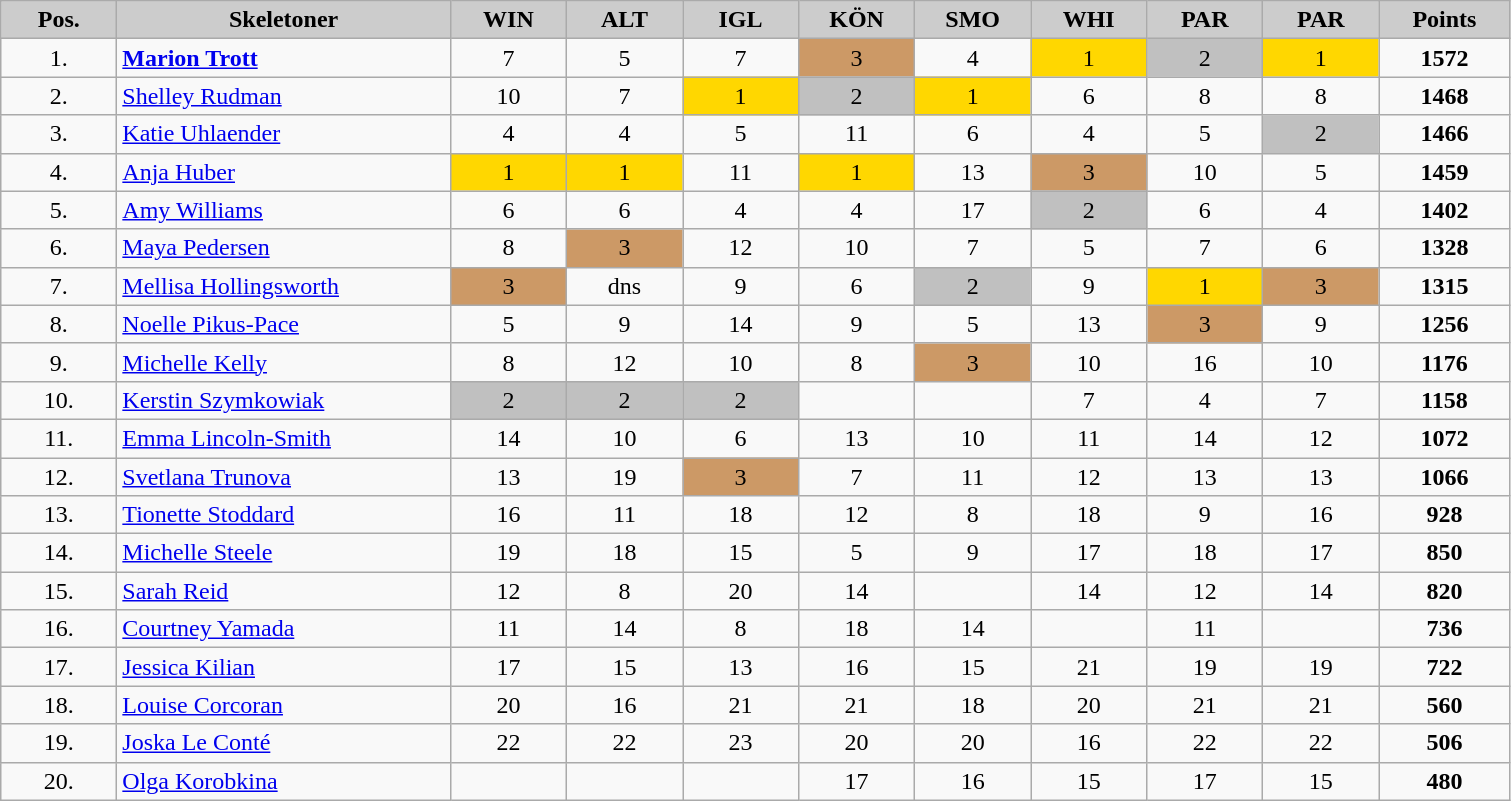<table class="wikitable  sortable" bgcolor="#f7f8ff" cellpadding="3" cellspacing="0" border="1" style="text-align:center; border: gray solid 1px; border-collapse: collapse;">
<tr bgcolor="#CCCCCC">
<td align="center" width="70"><strong>Pos.</strong></td>
<td align="center" width="215"><strong>Skeletoner</strong></td>
<td align="center" width="70"><strong>WIN</strong></td>
<td align="center" width="70"><strong>ALT</strong></td>
<td align="center" width="70"><strong>IGL</strong></td>
<td align="center" width="70"><strong>KÖN</strong></td>
<td align="center" width="70"><strong>SMO</strong></td>
<td align="center" width="70"><strong>WHI</strong></td>
<td align="center" width="70"><strong>PAR</strong></td>
<td align="center" width="70"><strong>PAR</strong></td>
<td align="center" width="80"><strong>Points</strong></td>
</tr>
<tr>
<td>1.</td>
<td align="left"> <strong><a href='#'>Marion Trott</a></strong></td>
<td>7</td>
<td>5</td>
<td>7</td>
<td bgcolor="cc9966">3</td>
<td>4</td>
<td bgcolor="gold">1</td>
<td bgcolor="silver">2</td>
<td bgcolor="gold">1</td>
<td><strong>1572</strong></td>
</tr>
<tr>
<td>2.</td>
<td align="left"> <a href='#'>Shelley Rudman</a></td>
<td>10</td>
<td>7</td>
<td bgcolor="gold">1</td>
<td bgcolor="silver">2</td>
<td bgcolor="gold">1</td>
<td>6</td>
<td>8</td>
<td>8</td>
<td><strong>1468</strong></td>
</tr>
<tr>
<td>3.</td>
<td align="left"> <a href='#'>Katie Uhlaender</a></td>
<td>4</td>
<td>4</td>
<td>5</td>
<td>11</td>
<td>6</td>
<td>4</td>
<td>5</td>
<td bgcolor="silver">2</td>
<td><strong>1466</strong></td>
</tr>
<tr>
<td>4.</td>
<td align="left"> <a href='#'>Anja Huber</a></td>
<td bgcolor="gold">1</td>
<td bgcolor="gold">1</td>
<td>11</td>
<td bgcolor="gold">1</td>
<td>13</td>
<td bgcolor="cc9966">3</td>
<td>10</td>
<td>5</td>
<td><strong>1459</strong></td>
</tr>
<tr>
<td>5.</td>
<td align="left"> <a href='#'>Amy Williams</a></td>
<td>6</td>
<td>6</td>
<td>4</td>
<td>4</td>
<td>17</td>
<td bgcolor="silver">2</td>
<td>6</td>
<td>4</td>
<td><strong>1402</strong></td>
</tr>
<tr>
<td>6.</td>
<td align="left"> <a href='#'>Maya Pedersen</a></td>
<td>8</td>
<td bgcolor="cc9966">3</td>
<td>12</td>
<td>10</td>
<td>7</td>
<td>5</td>
<td>7</td>
<td>6</td>
<td><strong>1328</strong></td>
</tr>
<tr>
<td>7.</td>
<td align="left"> <a href='#'>Mellisa Hollingsworth</a></td>
<td bgcolor="cc9966">3</td>
<td>dns</td>
<td>9</td>
<td>6</td>
<td bgcolor="silver">2</td>
<td>9</td>
<td bgcolor="gold">1</td>
<td bgcolor="cc9966">3</td>
<td><strong>1315</strong></td>
</tr>
<tr>
<td>8.</td>
<td align="left"> <a href='#'>Noelle Pikus-Pace</a></td>
<td>5</td>
<td>9</td>
<td>14</td>
<td>9</td>
<td>5</td>
<td>13</td>
<td bgcolor="cc9966">3</td>
<td>9</td>
<td><strong>1256</strong></td>
</tr>
<tr>
<td>9.</td>
<td align="left"> <a href='#'>Michelle Kelly</a></td>
<td>8</td>
<td>12</td>
<td>10</td>
<td>8</td>
<td bgcolor="cc9966">3</td>
<td>10</td>
<td>16</td>
<td>10</td>
<td><strong>1176</strong></td>
</tr>
<tr>
<td>10.</td>
<td align="left"> <a href='#'>Kerstin Szymkowiak</a></td>
<td bgcolor="silver">2</td>
<td bgcolor="silver">2</td>
<td bgcolor="silver">2</td>
<td></td>
<td></td>
<td>7</td>
<td>4</td>
<td>7</td>
<td><strong>1158</strong></td>
</tr>
<tr>
<td>11.</td>
<td align="left"> <a href='#'>Emma Lincoln-Smith</a></td>
<td>14</td>
<td>10</td>
<td>6</td>
<td>13</td>
<td>10</td>
<td>11</td>
<td>14</td>
<td>12</td>
<td><strong>1072</strong></td>
</tr>
<tr>
<td>12.</td>
<td align="left"> <a href='#'>Svetlana Trunova</a></td>
<td>13</td>
<td>19</td>
<td bgcolor="cc9966">3</td>
<td>7</td>
<td>11</td>
<td>12</td>
<td>13</td>
<td>13</td>
<td><strong>1066</strong></td>
</tr>
<tr>
<td>13.</td>
<td align="left"> <a href='#'>Tionette Stoddard</a></td>
<td>16</td>
<td>11</td>
<td>18</td>
<td>12</td>
<td>8</td>
<td>18</td>
<td>9</td>
<td>16</td>
<td><strong>928</strong></td>
</tr>
<tr>
<td>14.</td>
<td align="left"> <a href='#'>Michelle Steele</a></td>
<td>19</td>
<td>18</td>
<td>15</td>
<td>5</td>
<td>9</td>
<td>17</td>
<td>18</td>
<td>17</td>
<td><strong>850</strong></td>
</tr>
<tr>
<td>15.</td>
<td align="left"> <a href='#'>Sarah Reid</a></td>
<td>12</td>
<td>8</td>
<td>20</td>
<td>14</td>
<td></td>
<td>14</td>
<td>12</td>
<td>14</td>
<td><strong>820</strong></td>
</tr>
<tr>
<td>16.</td>
<td align="left"> <a href='#'>Courtney Yamada</a></td>
<td>11</td>
<td>14</td>
<td>8</td>
<td>18</td>
<td>14</td>
<td></td>
<td>11</td>
<td></td>
<td><strong>736</strong></td>
</tr>
<tr>
<td>17.</td>
<td align="left"> <a href='#'>Jessica Kilian</a></td>
<td>17</td>
<td>15</td>
<td>13</td>
<td>16</td>
<td>15</td>
<td>21</td>
<td>19</td>
<td>19</td>
<td><strong>722</strong></td>
</tr>
<tr>
<td>18.</td>
<td align="left"> <a href='#'>Louise Corcoran</a></td>
<td>20</td>
<td>16</td>
<td>21</td>
<td>21</td>
<td>18</td>
<td>20</td>
<td>21</td>
<td>21</td>
<td><strong>560</strong></td>
</tr>
<tr>
<td>19.</td>
<td align="left"> <a href='#'>Joska Le Conté</a></td>
<td>22</td>
<td>22</td>
<td>23</td>
<td>20</td>
<td>20</td>
<td>16</td>
<td>22</td>
<td>22</td>
<td><strong>506</strong></td>
</tr>
<tr>
<td>20.</td>
<td align="left"> <a href='#'>Olga Korobkina</a></td>
<td></td>
<td></td>
<td></td>
<td>17</td>
<td>16</td>
<td>15</td>
<td>17</td>
<td>15</td>
<td><strong>480</strong></td>
</tr>
</table>
